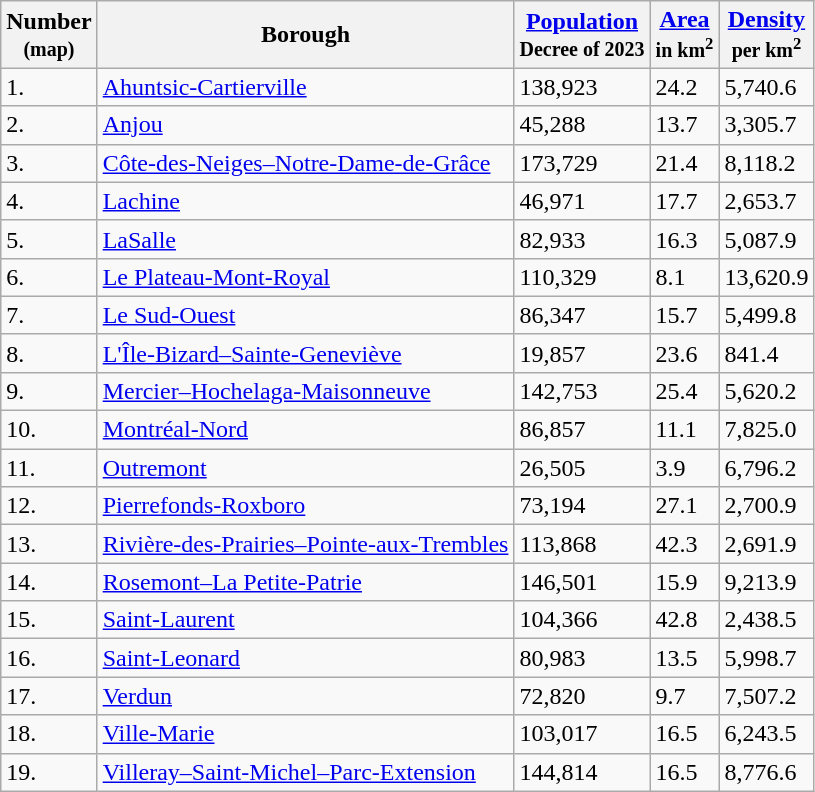<table class="sortable wikitable" style="float:left;">
<tr>
<th>Number<br><small>(map)</small></th>
<th>Borough</th>
<th><a href='#'>Population</a> <br><small>Decree of 2023</small></th>
<th><a href='#'>Area</a> <br><small>in km<sup>2</sup></small></th>
<th><a href='#'>Density</a> <br><small>per km<sup>2</sup></small></th>
</tr>
<tr>
<td align="left">1.</td>
<td><a href='#'>Ahuntsic-Cartierville</a></td>
<td><div>138,923</div></td>
<td><div>24.2</div></td>
<td><div>5,740.6</div></td>
</tr>
<tr>
<td align="left">2.</td>
<td><a href='#'>Anjou</a></td>
<td><div>45,288</div></td>
<td><div>13.7</div></td>
<td><div>3,305.7</div></td>
</tr>
<tr>
<td align="left">3.</td>
<td><a href='#'>Côte-des-Neiges–Notre-Dame-de-Grâce</a></td>
<td><div>173,729</div></td>
<td><div>21.4</div></td>
<td><div>8,118.2</div></td>
</tr>
<tr>
<td align="left">4.</td>
<td><a href='#'>Lachine</a></td>
<td><div>46,971</div></td>
<td><div>17.7</div></td>
<td><div>2,653.7</div></td>
</tr>
<tr>
<td align="left">5.</td>
<td><a href='#'>LaSalle</a></td>
<td><div>82,933</div></td>
<td><div>16.3</div></td>
<td><div>5,087.9</div></td>
</tr>
<tr>
<td align="left">6.</td>
<td><a href='#'>Le Plateau-Mont-Royal</a></td>
<td><div>110,329</div></td>
<td><div>8.1</div></td>
<td><div>13,620.9</div></td>
</tr>
<tr>
<td align="left">7.</td>
<td><a href='#'>Le Sud-Ouest</a></td>
<td><div>86,347</div></td>
<td><div>15.7</div></td>
<td><div>5,499.8</div></td>
</tr>
<tr>
<td align="left">8.</td>
<td><a href='#'>L'Île-Bizard–Sainte-Geneviève</a></td>
<td><div>19,857</div></td>
<td><div>23.6</div></td>
<td><div>841.4</div></td>
</tr>
<tr>
<td align="left">9.</td>
<td><a href='#'>Mercier–Hochelaga-Maisonneuve</a></td>
<td><div>142,753</div></td>
<td><div>25.4</div></td>
<td><div>5,620.2</div></td>
</tr>
<tr>
<td align="left">10.</td>
<td><a href='#'>Montréal-Nord</a></td>
<td><div>86,857</div></td>
<td><div>11.1</div></td>
<td><div>7,825.0</div></td>
</tr>
<tr>
<td align="left">11.</td>
<td><a href='#'>Outremont</a></td>
<td><div>26,505</div></td>
<td><div>3.9</div></td>
<td><div>6,796.2</div></td>
</tr>
<tr>
<td align="left">12.</td>
<td><a href='#'>Pierrefonds-Roxboro</a></td>
<td><div>73,194</div></td>
<td><div>27.1</div></td>
<td><div>2,700.9</div></td>
</tr>
<tr>
<td align="left">13.</td>
<td><a href='#'>Rivière-des-Prairies–Pointe-aux-Trembles</a></td>
<td><div>113,868</div></td>
<td><div>42.3</div></td>
<td><div>2,691.9</div></td>
</tr>
<tr>
<td align="left">14.</td>
<td><a href='#'>Rosemont–La Petite-Patrie</a></td>
<td><div>146,501</div></td>
<td><div>15.9</div></td>
<td><div>9,213.9</div></td>
</tr>
<tr>
<td align="left">15.</td>
<td><a href='#'>Saint-Laurent</a></td>
<td><div>104,366</div></td>
<td><div>42.8</div></td>
<td><div>2,438.5</div></td>
</tr>
<tr>
<td align="left">16.</td>
<td><a href='#'>Saint-Leonard</a></td>
<td><div>80,983</div></td>
<td><div>13.5</div></td>
<td><div>5,998.7</div></td>
</tr>
<tr>
<td align="left">17.</td>
<td><a href='#'>Verdun</a></td>
<td><div>72,820</div></td>
<td><div>9.7</div></td>
<td><div>7,507.2</div></td>
</tr>
<tr>
<td align="left">18.</td>
<td><a href='#'>Ville-Marie</a></td>
<td><div>103,017</div></td>
<td><div>16.5</div></td>
<td><div>6,243.5</div></td>
</tr>
<tr>
<td align="left">19.</td>
<td><a href='#'>Villeray–Saint-Michel–Parc-Extension</a></td>
<td><div>144,814</div></td>
<td><div>16.5</div></td>
<td><div>8,776.6</div></td>
</tr>
</table>
